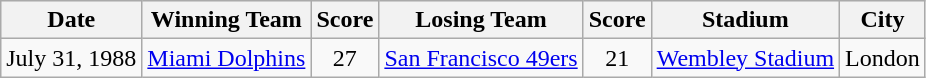<table class="wikitable sortable" style="text-align:center">
<tr bgcolor="#efefef">
<th>Date</th>
<th>Winning Team</th>
<th>Score</th>
<th>Losing Team</th>
<th>Score</th>
<th>Stadium</th>
<th>City</th>
</tr>
<tr>
<td>July 31, 1988</td>
<td><a href='#'>Miami Dolphins</a></td>
<td>27</td>
<td><a href='#'>San Francisco 49ers</a></td>
<td>21</td>
<td><a href='#'>Wembley Stadium</a></td>
<td> London</td>
</tr>
</table>
